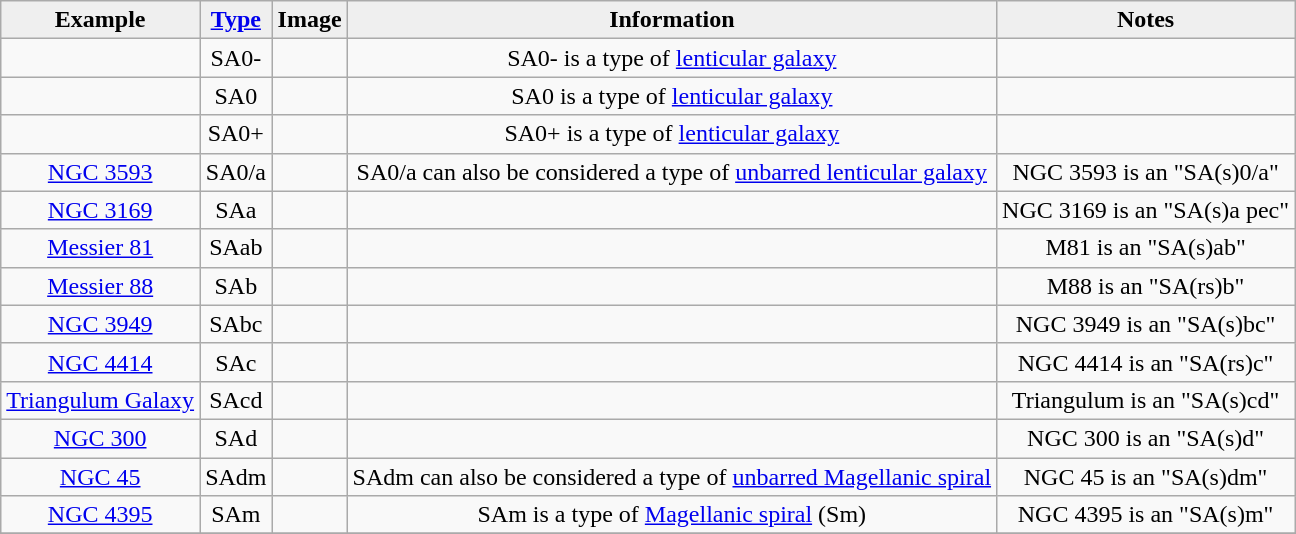<table class="wikitable" style="text-align:center;border-collapse:collapse;" cellpadding="2">
<tr>
<th style="background:#efefef;">Example</th>
<th style="background:#efefef;"><a href='#'>Type</a></th>
<th style="background:#efefef;">Image</th>
<th style="background:#efefef;">Information</th>
<th style="background:#efefef;">Notes</th>
</tr>
<tr>
<td></td>
<td>SA0-</td>
<td></td>
<td>SA0- is a type of <a href='#'>lenticular galaxy</a></td>
<td></td>
</tr>
<tr>
<td></td>
<td>SA0</td>
<td></td>
<td>SA0 is a type of <a href='#'>lenticular galaxy</a></td>
<td></td>
</tr>
<tr>
<td></td>
<td>SA0+</td>
<td></td>
<td>SA0+ is a type of <a href='#'>lenticular galaxy</a></td>
<td></td>
</tr>
<tr>
<td><a href='#'>NGC 3593</a></td>
<td>SA0/a</td>
<td></td>
<td>SA0/a can also be considered a type of <a href='#'>unbarred lenticular galaxy</a></td>
<td>NGC 3593 is an "SA(s)0/a"</td>
</tr>
<tr>
<td><a href='#'>NGC 3169</a></td>
<td>SAa</td>
<td></td>
<td></td>
<td>NGC 3169 is an "SA(s)a pec"</td>
</tr>
<tr>
<td><a href='#'>Messier 81</a></td>
<td>SAab</td>
<td></td>
<td></td>
<td>M81 is an "SA(s)ab"</td>
</tr>
<tr>
<td><a href='#'>Messier 88</a></td>
<td>SAb</td>
<td></td>
<td></td>
<td>M88 is an "SA(rs)b"</td>
</tr>
<tr>
<td><a href='#'>NGC 3949</a></td>
<td>SAbc</td>
<td></td>
<td></td>
<td>NGC 3949 is an "SA(s)bc"</td>
</tr>
<tr>
<td><a href='#'>NGC 4414</a></td>
<td>SAc</td>
<td></td>
<td></td>
<td>NGC 4414 is an "SA(rs)c"</td>
</tr>
<tr>
<td><a href='#'>Triangulum Galaxy</a></td>
<td>SAcd</td>
<td></td>
<td></td>
<td>Triangulum is an "SA(s)cd"</td>
</tr>
<tr>
<td><a href='#'>NGC 300</a></td>
<td>SAd</td>
<td></td>
<td></td>
<td>NGC 300 is an "SA(s)d"</td>
</tr>
<tr>
<td><a href='#'>NGC 45</a></td>
<td>SAdm</td>
<td></td>
<td>SAdm can also be considered a type of <a href='#'>unbarred Magellanic spiral</a></td>
<td>NGC 45 is an "SA(s)dm"</td>
</tr>
<tr>
<td><a href='#'>NGC 4395</a></td>
<td>SAm</td>
<td></td>
<td>SAm is a type of <a href='#'>Magellanic spiral</a> (Sm)</td>
<td>NGC 4395 is an "SA(s)m"</td>
</tr>
<tr>
</tr>
</table>
